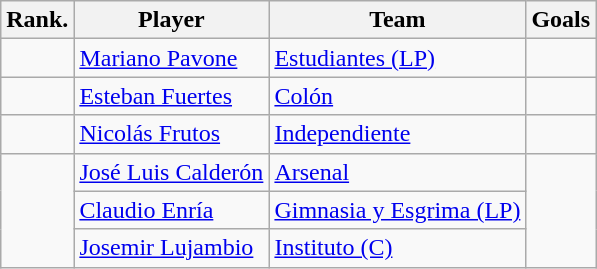<table class="wikitable" style="text-align:">
<tr>
<th>Rank.</th>
<th>Player</th>
<th>Team</th>
<th>Goals</th>
</tr>
<tr>
<td></td>
<td> <a href='#'>Mariano Pavone</a></td>
<td><a href='#'>Estudiantes (LP)</a></td>
<td></td>
</tr>
<tr>
<td></td>
<td> <a href='#'>Esteban Fuertes</a></td>
<td><a href='#'>Colón</a></td>
<td></td>
</tr>
<tr>
<td></td>
<td> <a href='#'>Nicolás Frutos</a></td>
<td><a href='#'>Independiente</a></td>
<td></td>
</tr>
<tr>
<td rowspan=3></td>
<td> <a href='#'>José Luis Calderón</a></td>
<td><a href='#'>Arsenal</a></td>
<td rowspan=3></td>
</tr>
<tr>
<td> <a href='#'>Claudio Enría</a></td>
<td><a href='#'>Gimnasia y Esgrima (LP)</a></td>
</tr>
<tr>
<td> <a href='#'>Josemir Lujambio</a></td>
<td><a href='#'>Instituto (C)</a></td>
</tr>
</table>
